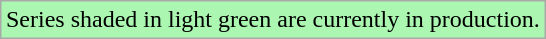<table style="border: 1px solid darkgray; background: #ABF7B1">
<tr>
<td>Series shaded in light green are currently in production.</td>
</tr>
</table>
